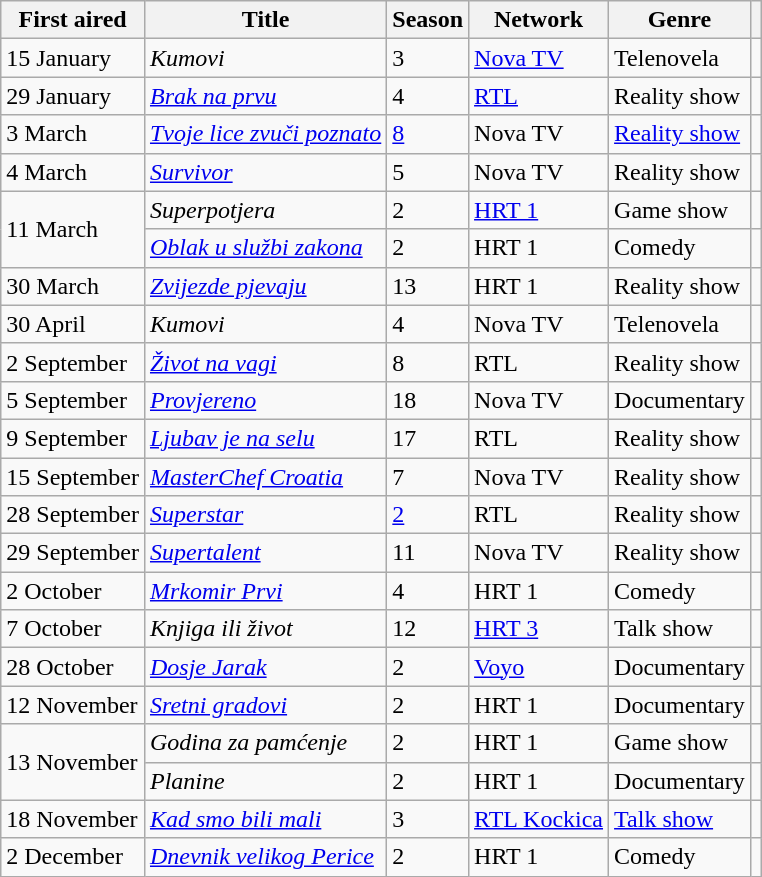<table class="wikitable sortable">
<tr>
<th>First aired</th>
<th>Title</th>
<th>Season</th>
<th>Network</th>
<th>Genre</th>
<th></th>
</tr>
<tr>
<td>15 January</td>
<td><em>Kumovi</em></td>
<td>3</td>
<td><a href='#'>Nova TV</a></td>
<td>Telenovela</td>
<td></td>
</tr>
<tr>
<td>29 January</td>
<td><em><a href='#'>Brak na prvu</a></em></td>
<td>4</td>
<td><a href='#'>RTL</a></td>
<td>Reality show</td>
<td></td>
</tr>
<tr>
<td>3 March</td>
<td><em><a href='#'>Tvoje lice zvuči poznato</a></em></td>
<td><a href='#'>8</a></td>
<td>Nova TV</td>
<td><a href='#'>Reality show</a></td>
<td></td>
</tr>
<tr>
<td>4 March</td>
<td><em><a href='#'>Survivor</a></em></td>
<td>5</td>
<td>Nova TV</td>
<td>Reality show</td>
<td></td>
</tr>
<tr>
<td rowspan="2">11 March</td>
<td><em>Superpotjera</em></td>
<td>2</td>
<td><a href='#'>HRT 1</a></td>
<td>Game show</td>
<td></td>
</tr>
<tr>
<td><em><a href='#'>Oblak u službi zakona</a></em></td>
<td>2</td>
<td>HRT 1</td>
<td>Comedy</td>
<td></td>
</tr>
<tr>
<td>30 March</td>
<td><em><a href='#'>Zvijezde pjevaju</a></em></td>
<td>13</td>
<td>HRT 1</td>
<td>Reality show</td>
<td></td>
</tr>
<tr>
<td>30 April</td>
<td><em>Kumovi</em></td>
<td>4</td>
<td>Nova TV</td>
<td>Telenovela</td>
<td></td>
</tr>
<tr>
<td>2 September</td>
<td><em><a href='#'>Život na vagi</a></em></td>
<td>8</td>
<td>RTL</td>
<td>Reality show</td>
<td></td>
</tr>
<tr>
<td>5 September</td>
<td><em><a href='#'>Provjereno</a></em></td>
<td>18</td>
<td>Nova TV</td>
<td>Documentary</td>
<td></td>
</tr>
<tr>
<td>9 September</td>
<td><em><a href='#'>Ljubav je na selu</a></em></td>
<td>17</td>
<td>RTL</td>
<td>Reality show</td>
<td></td>
</tr>
<tr>
<td>15 September</td>
<td><em><a href='#'>MasterChef Croatia</a></em></td>
<td>7</td>
<td>Nova TV</td>
<td>Reality show</td>
<td></td>
</tr>
<tr>
<td>28 September</td>
<td><em><a href='#'>Superstar</a></em></td>
<td><a href='#'>2</a></td>
<td>RTL</td>
<td>Reality show</td>
<td></td>
</tr>
<tr>
<td>29 September</td>
<td><em><a href='#'>Supertalent</a></em></td>
<td>11</td>
<td>Nova TV</td>
<td>Reality show</td>
<td></td>
</tr>
<tr>
<td>2 October</td>
<td><em><a href='#'>Mrkomir Prvi</a></em></td>
<td>4</td>
<td>HRT 1</td>
<td>Comedy</td>
<td></td>
</tr>
<tr>
<td>7 October</td>
<td><em>Knjiga ili život</em></td>
<td>12</td>
<td><a href='#'>HRT 3</a></td>
<td>Talk show</td>
<td></td>
</tr>
<tr>
<td>28 October</td>
<td><em><a href='#'>Dosje Jarak</a></em></td>
<td>2</td>
<td><a href='#'>Voyo</a></td>
<td>Documentary</td>
<td></td>
</tr>
<tr>
<td>12 November</td>
<td><em><a href='#'>Sretni gradovi</a></em></td>
<td>2</td>
<td>HRT 1</td>
<td>Documentary</td>
<td></td>
</tr>
<tr>
<td rowspan="2">13 November</td>
<td><em>Godina za pamćenje</em></td>
<td>2</td>
<td>HRT 1</td>
<td>Game show</td>
<td></td>
</tr>
<tr>
<td><em>Planine</em></td>
<td>2</td>
<td>HRT 1</td>
<td>Documentary</td>
</tr>
<tr>
<td>18 November</td>
<td><em><a href='#'>Kad smo bili mali</a></em></td>
<td>3</td>
<td><a href='#'>RTL Kockica</a></td>
<td><a href='#'>Talk show</a></td>
<td></td>
</tr>
<tr>
<td>2 December</td>
<td><em><a href='#'>Dnevnik velikog Perice</a></em></td>
<td>2</td>
<td>HRT 1</td>
<td>Comedy</td>
<td></td>
</tr>
</table>
